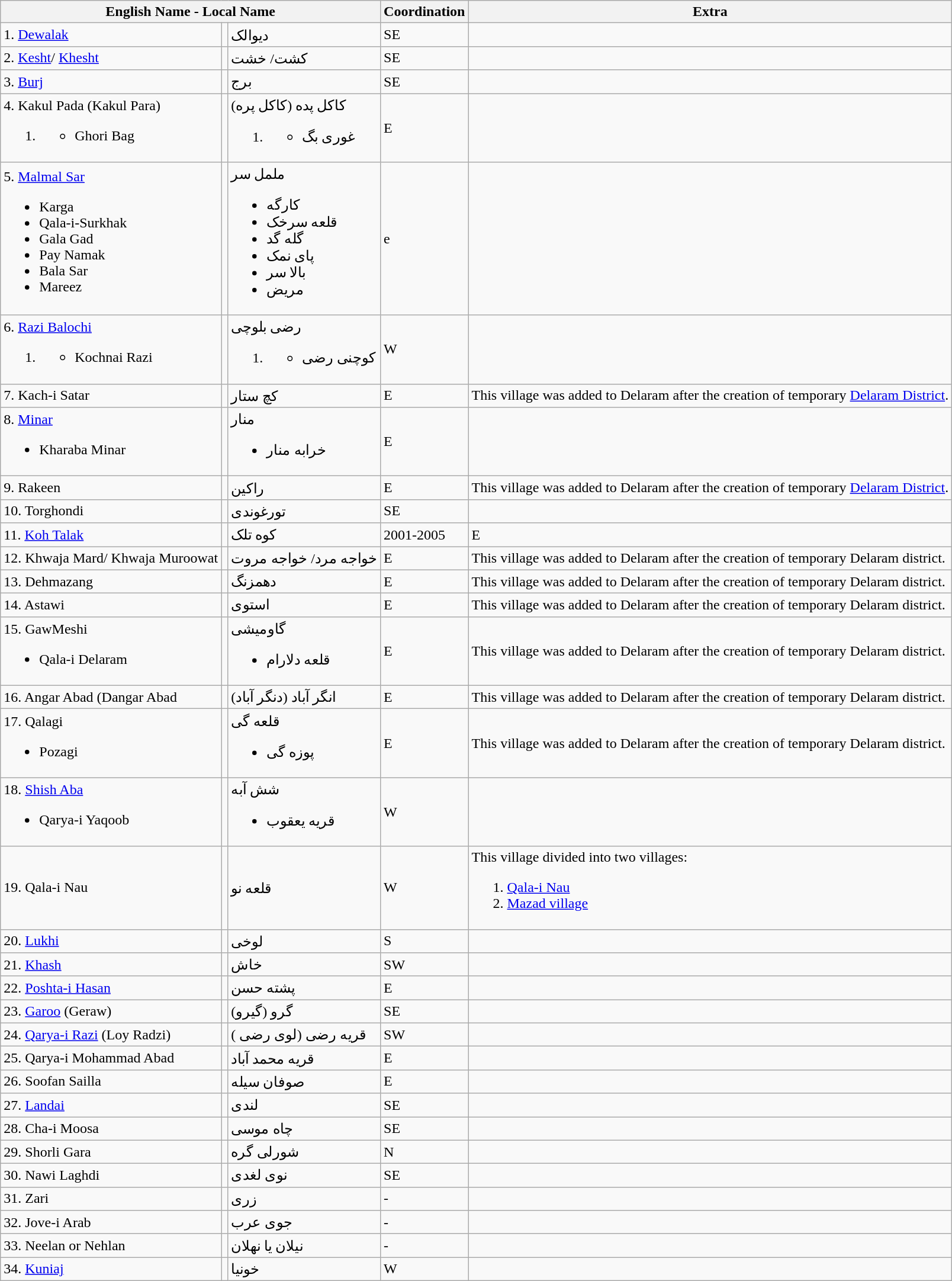<table class="wikitable">
<tr>
<th colspan="3">English Name - Local Name</th>
<th>Coordination</th>
<th>Extra</th>
</tr>
<tr>
<td>1. <a href='#'>Dewalak</a></td>
<td></td>
<td>دیوالک</td>
<td>SE</td>
<td></td>
</tr>
<tr>
<td>2. <a href='#'>Kesht</a>/ <a href='#'>Khesht</a></td>
<td></td>
<td>کشت/ خشت</td>
<td>SE</td>
<td></td>
</tr>
<tr>
<td>3. <a href='#'>Burj</a></td>
<td></td>
<td>برج</td>
<td>SE</td>
<td></td>
</tr>
<tr>
<td>4. Kakul Pada (Kakul Para)<br><ol><li><ul><li>Ghori Bag</li></ul></li></ol></td>
<td></td>
<td>کاکل پده (کاکل پره)<br><ol><li><ul><li>غوری بگ</li></ul></li></ol></td>
<td>E</td>
<td></td>
</tr>
<tr>
<td>5. <a href='#'>Malmal Sar</a><br><ul><li>Karga</li><li>Qala-i-Surkhak</li><li>Gala Gad</li><li>Pay Namak</li><li>Bala Sar</li><li>Mareez</li></ul></td>
<td></td>
<td>ململ سر<br><ul><li>کارگه</li><li>قلعه سرخک</li><li>گله گد</li><li>پای نمک</li><li>بالا سر</li><li>مریض</li></ul></td>
<td>e</td>
<td></td>
</tr>
<tr>
<td>6. <a href='#'>Razi Balochi</a><br><ol><li><ul><li>Kochnai Razi</li></ul></li></ol></td>
<td></td>
<td>رضی بلوچی<br><ol><li><ul><li>کوچنی رضی</li></ul></li></ol></td>
<td>W</td>
<td></td>
</tr>
<tr>
<td>7. Kach-i Satar</td>
<td></td>
<td>کچ ستار</td>
<td>E</td>
<td>This village was added to Delaram after the creation of temporary <a href='#'>Delaram District</a>.</td>
</tr>
<tr>
<td>8. <a href='#'>Minar</a><br><ul><li>Kharaba Minar</li></ul></td>
<td></td>
<td>منار<br><ul><li>خرابه منار</li></ul></td>
<td>E</td>
<td></td>
</tr>
<tr>
<td>9. Rakeen</td>
<td></td>
<td>راکین</td>
<td>E</td>
<td>This village was added to Delaram after the creation of temporary <a href='#'>Delaram District</a>.</td>
</tr>
<tr>
<td>10. Torghondi</td>
<td></td>
<td>تورغوندی</td>
<td>SE</td>
<td></td>
</tr>
<tr>
<td>11. <a href='#'>Koh Talak</a></td>
<td></td>
<td>کوه تلک</td>
<td>2001-2005</td>
<td>E</td>
</tr>
<tr>
<td>12. Khwaja Mard/ Khwaja Muroowat</td>
<td></td>
<td>خواجه مرد/ خواجه مروت</td>
<td>E</td>
<td>This village was added to Delaram after the creation of temporary Delaram district.</td>
</tr>
<tr>
<td>13. Dehmazang</td>
<td></td>
<td>دهمزنگ</td>
<td>E</td>
<td>This village was added to Delaram after the creation of temporary Delaram district.</td>
</tr>
<tr>
<td>14. Astawi</td>
<td></td>
<td>استوی</td>
<td>E</td>
<td>This village was added to Delaram after the creation of temporary Delaram district.</td>
</tr>
<tr>
<td>15. GawMeshi<br><ul><li>Qala-i Delaram</li></ul></td>
<td></td>
<td>گاومیشی<br><ul><li>قلعه دلارام</li></ul></td>
<td>E</td>
<td>This village was added to Delaram after the creation of temporary Delaram district.</td>
</tr>
<tr>
<td>16. Angar Abad (Dangar Abad</td>
<td></td>
<td>انگر آباد (دنگر آباد)</td>
<td>E</td>
<td>This village was added to Delaram after the creation of temporary Delaram district.</td>
</tr>
<tr>
<td>17. Qalagi<br><ul><li>Pozagi</li></ul></td>
<td></td>
<td>قلعه گی<br><ul><li>پوزه گی</li></ul></td>
<td>E</td>
<td>This village was added to Delaram after the creation of temporary Delaram district.</td>
</tr>
<tr>
<td>18. <a href='#'>Shish Aba</a><br><ul><li>Qarya-i Yaqoob</li></ul></td>
<td></td>
<td>شش آبه<br><ul><li>قریه یعقوب</li></ul></td>
<td>W</td>
<td></td>
</tr>
<tr>
<td>19. Qala-i Nau</td>
<td></td>
<td>قلعه نو</td>
<td>W</td>
<td>This village divided into two villages:<br><ol><li><a href='#'>Qala-i Nau</a></li><li><a href='#'>Mazad village</a></li></ol></td>
</tr>
<tr>
<td>20. <a href='#'>Lukhi</a></td>
<td></td>
<td>لوخی</td>
<td>S</td>
<td></td>
</tr>
<tr>
<td>21. <a href='#'>Khash</a></td>
<td></td>
<td>خاش</td>
<td>SW</td>
<td></td>
</tr>
<tr>
<td>22. <a href='#'>Poshta-i Hasan</a></td>
<td></td>
<td>پشته حسن</td>
<td>E</td>
<td></td>
</tr>
<tr>
<td>23. <a href='#'>Garoo</a> (Geraw)</td>
<td></td>
<td>گرو (گیرو)</td>
<td>SE</td>
<td></td>
</tr>
<tr>
<td>24. <a href='#'>Qarya-i Razi</a> (Loy Radzi)</td>
<td></td>
<td>قریه رضی (لوی رضی )</td>
<td>SW</td>
<td></td>
</tr>
<tr>
<td>25. Qarya-i Mohammad Abad</td>
<td></td>
<td>قریه محمد آباد</td>
<td>E</td>
<td></td>
</tr>
<tr>
<td>26. Soofan Sailla</td>
<td></td>
<td>صوفان سیله</td>
<td>E</td>
<td></td>
</tr>
<tr>
<td>27. <a href='#'>Landai</a></td>
<td></td>
<td>لندی</td>
<td>SE</td>
<td></td>
</tr>
<tr>
<td>28. Cha-i Moosa</td>
<td></td>
<td>چاه موسی</td>
<td>SE</td>
<td></td>
</tr>
<tr>
<td>29. Shorli Gara</td>
<td></td>
<td>شورلی گره</td>
<td>N</td>
<td></td>
</tr>
<tr>
<td>30. Nawi Laghdi</td>
<td></td>
<td>نوی لغدی</td>
<td>SE</td>
<td></td>
</tr>
<tr>
<td>31. Zari</td>
<td></td>
<td>زری</td>
<td>-</td>
<td></td>
</tr>
<tr>
<td>32. Jove-i Arab</td>
<td></td>
<td>جوی عرب</td>
<td>-</td>
<td></td>
</tr>
<tr>
<td>33. Neelan or Nehlan</td>
<td></td>
<td>نیلان یا نهلان</td>
<td>-</td>
<td></td>
</tr>
<tr>
<td>34. <a href='#'>Kuniaj</a></td>
<td></td>
<td>خونیا</td>
<td>W</td>
<td></td>
</tr>
</table>
